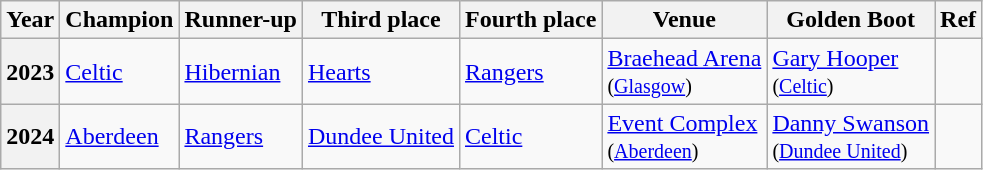<table class="wikitable">
<tr>
<th>Year</th>
<th>Champion</th>
<th>Runner-up</th>
<th>Third place</th>
<th>Fourth place</th>
<th>Venue</th>
<th>Golden Boot</th>
<th>Ref</th>
</tr>
<tr>
<th>2023</th>
<td><a href='#'>Celtic</a></td>
<td><a href='#'>Hibernian</a></td>
<td><a href='#'>Hearts</a></td>
<td><a href='#'>Rangers</a></td>
<td><a href='#'>Braehead Arena</a><br><small>(<a href='#'>Glasgow</a>)</small></td>
<td> <a href='#'>Gary Hooper</a><br><small>(<a href='#'>Celtic</a>)</small></td>
<td></td>
</tr>
<tr>
<th>2024</th>
<td><a href='#'>Aberdeen</a></td>
<td><a href='#'>Rangers</a></td>
<td><a href='#'>Dundee United</a></td>
<td><a href='#'>Celtic</a></td>
<td><a href='#'>Event Complex</a><br><small>(<a href='#'>Aberdeen</a>)</small></td>
<td> <a href='#'>Danny Swanson</a><br><small>(<a href='#'>Dundee United</a>)</small></td>
<td></td>
</tr>
</table>
